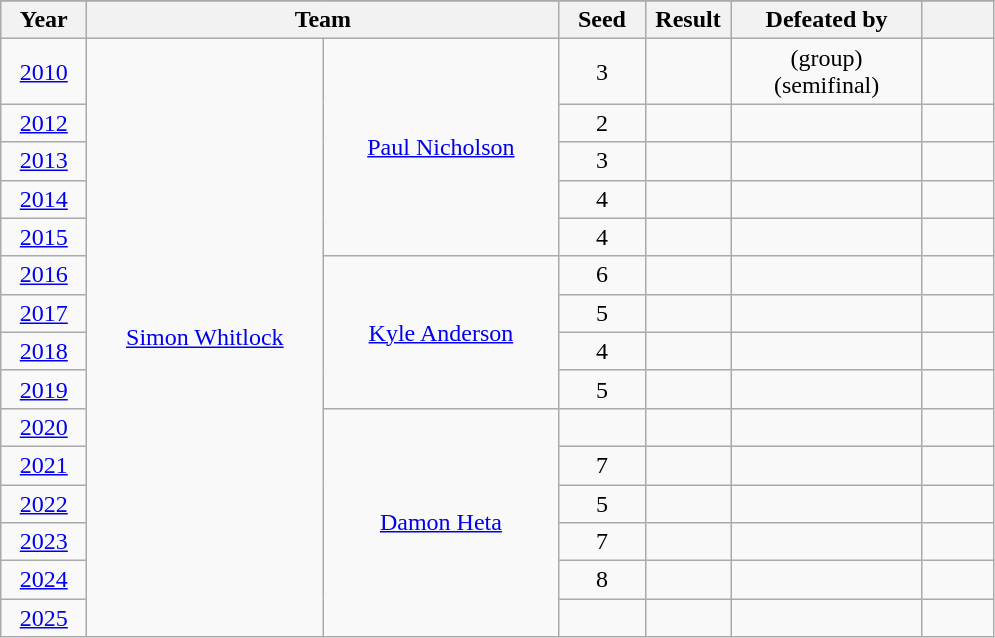<table class="wikitable" style="text-align: center;">
<tr style= "background: #e2e2e2;">
</tr>
<tr style="background: #efefef;">
<th width=50px>Year</th>
<th colspan="2">Team</th>
<th width=50px>Seed</th>
<th width=50px>Result</th>
<th width=120px>Defeated by</th>
<th width=40px></th>
</tr>
<tr>
<td><a href='#'>2010</a></td>
<td rowspan=15 width=150px><a href='#'>Simon Whitlock</a></td>
<td rowspan=5 width=150px><a href='#'>Paul Nicholson</a></td>
<td>3</td>
<td></td>
<td>  (group)<br>  (semifinal)</td>
<td></td>
</tr>
<tr>
<td><a href='#'>2012</a></td>
<td>2</td>
<td></td>
<td> </td>
<td></td>
</tr>
<tr>
<td><a href='#'>2013</a></td>
<td>3</td>
<td></td>
<td> </td>
<td></td>
</tr>
<tr>
<td><a href='#'>2014</a></td>
<td>4</td>
<td></td>
<td> </td>
<td></td>
</tr>
<tr>
<td><a href='#'>2015</a></td>
<td>4</td>
<td></td>
<td> </td>
<td></td>
</tr>
<tr>
<td><a href='#'>2016</a></td>
<td rowspan="4"><a href='#'>Kyle Anderson</a></td>
<td>6</td>
<td></td>
<td> </td>
<td></td>
</tr>
<tr>
<td><a href='#'>2017</a></td>
<td>5</td>
<td></td>
<td> </td>
<td></td>
</tr>
<tr>
<td><a href='#'>2018</a></td>
<td>4</td>
<td></td>
<td> </td>
<td></td>
</tr>
<tr>
<td><a href='#'>2019</a></td>
<td>5</td>
<td></td>
<td> </td>
<td></td>
</tr>
<tr>
<td><a href='#'>2020</a></td>
<td rowspan=6 width=150px><a href='#'>Damon Heta</a></td>
<td></td>
<td></td>
<td> </td>
<td></td>
</tr>
<tr>
<td><a href='#'>2021</a></td>
<td>7</td>
<td></td>
<td> </td>
<td></td>
</tr>
<tr>
<td><a href='#'>2022</a></td>
<td>5</td>
<td></td>
<td></td>
<td></td>
</tr>
<tr>
<td><a href='#'>2023</a></td>
<td>7</td>
<td></td>
<td> </td>
<td></td>
</tr>
<tr>
<td><a href='#'>2024</a></td>
<td>8</td>
<td></td>
<td> </td>
<td></td>
</tr>
<tr>
<td><a href='#'>2025</a></td>
<td></td>
<td></td>
<td></td>
<td></td>
</tr>
</table>
